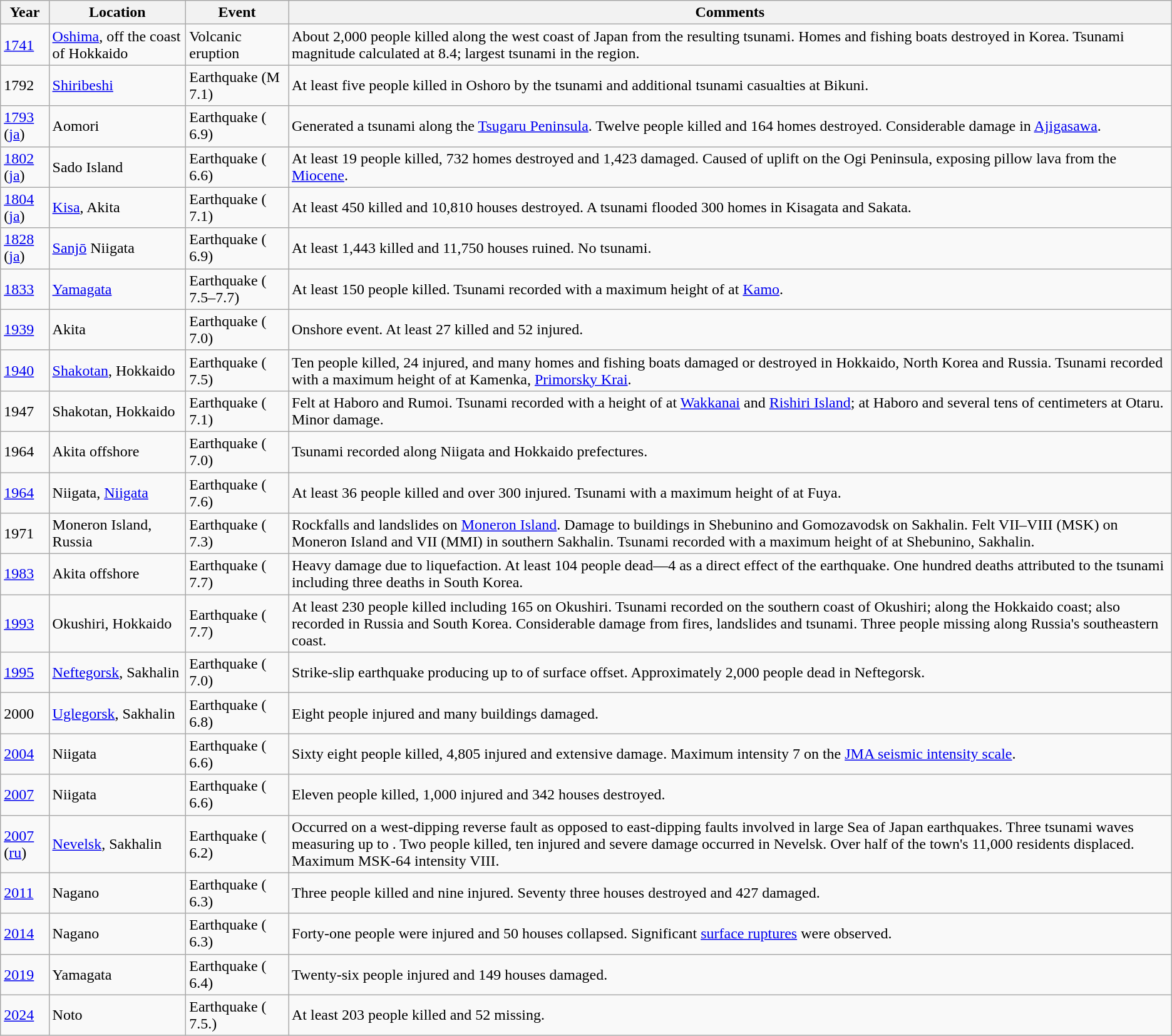<table class="wikitable">
<tr>
<th>Year</th>
<th>Location</th>
<th>Event</th>
<th>Comments</th>
</tr>
<tr>
<td><a href='#'>1741</a></td>
<td><a href='#'>Oshima</a>, off the coast of Hokkaido</td>
<td>Volcanic eruption</td>
<td>About 2,000 people killed along the west coast of Japan from the resulting tsunami. Homes and fishing boats destroyed in Korea. Tsunami magnitude calculated at  8.4; largest tsunami in the region.</td>
</tr>
<tr>
<td>1792</td>
<td><a href='#'>Shiribeshi</a></td>
<td>Earthquake (M 7.1)</td>
<td>At least five people killed in Oshoro by the tsunami and additional tsunami casualties at Bikuni.</td>
</tr>
<tr>
<td><a href='#'>1793</a> (<a href='#'>ja</a>)</td>
<td>Aomori</td>
<td>Earthquake ( 6.9)</td>
<td>Generated a tsunami along the <a href='#'>Tsugaru Peninsula</a>. Twelve people killed and 164 homes destroyed. Considerable damage in <a href='#'>Ajigasawa</a>.</td>
</tr>
<tr>
<td><a href='#'>1802</a> (<a href='#'>ja</a>)</td>
<td>Sado Island</td>
<td>Earthquake ( 6.6)</td>
<td>At least 19 people killed, 732 homes destroyed and 1,423 damaged. Caused  of uplift on the Ogi Peninsula, exposing pillow lava from the <a href='#'>Miocene</a>.</td>
</tr>
<tr>
<td><a href='#'>1804</a> (<a href='#'>ja</a>)</td>
<td><a href='#'>Kisa</a>, Akita</td>
<td>Earthquake ( 7.1)</td>
<td>At least 450 killed and 10,810 houses destroyed. A  tsunami flooded 300 homes in Kisagata and Sakata.</td>
</tr>
<tr>
<td><a href='#'>1828</a> (<a href='#'>ja</a>)</td>
<td><a href='#'>Sanjō</a> Niigata</td>
<td>Earthquake ( 6.9)</td>
<td>At least 1,443 killed and 11,750 houses ruined. No tsunami.</td>
</tr>
<tr>
<td><a href='#'>1833</a></td>
<td><a href='#'>Yamagata</a></td>
<td>Earthquake ( 7.5–7.7)</td>
<td>At least 150 people killed. Tsunami recorded with a maximum height of  at <a href='#'>Kamo</a>.</td>
</tr>
<tr>
<td><a href='#'>1939</a></td>
<td>Akita</td>
<td>Earthquake ( 7.0)</td>
<td>Onshore event. At least 27 killed and 52 injured.</td>
</tr>
<tr>
<td><a href='#'>1940</a></td>
<td><a href='#'>Shakotan</a>, Hokkaido</td>
<td>Earthquake ( 7.5)</td>
<td>Ten people killed, 24 injured, and many homes and fishing boats damaged or destroyed in Hokkaido, North Korea and Russia. Tsunami recorded with a maximum height of  at Kamenka, <a href='#'>Primorsky Krai</a>.</td>
</tr>
<tr>
<td>1947</td>
<td>Shakotan, Hokkaido</td>
<td>Earthquake ( 7.1)</td>
<td>Felt at Haboro and Rumoi. Tsunami recorded with a height of  at <a href='#'>Wakkanai</a> and <a href='#'>Rishiri Island</a>;  at Haboro and several tens of centimeters at Otaru. Minor damage.</td>
</tr>
<tr>
<td>1964</td>
<td>Akita offshore</td>
<td>Earthquake ( 7.0)</td>
<td>Tsunami recorded  along Niigata and Hokkaido prefectures.</td>
</tr>
<tr>
<td><a href='#'>1964</a></td>
<td>Niigata, <a href='#'>Niigata</a></td>
<td>Earthquake ( 7.6)</td>
<td>At least 36 people killed and over 300 injured. Tsunami with a maximum height of  at Fuya.</td>
</tr>
<tr>
<td>1971</td>
<td>Moneron Island, Russia</td>
<td>Earthquake ( 7.3)</td>
<td>Rockfalls and landslides on <a href='#'>Moneron Island</a>. Damage to buildings in Shebunino and Gomozavodsk on Sakhalin. Felt VII–VIII (MSK) on Moneron Island and VII (MMI) in southern Sakhalin. Tsunami recorded with a maximum height of  at Shebunino, Sakhalin.</td>
</tr>
<tr>
<td><a href='#'>1983</a></td>
<td>Akita offshore</td>
<td>Earthquake ( 7.7)</td>
<td>Heavy damage due to liquefaction. At least 104 people dead—4 as a direct effect of the earthquake. One hundred deaths attributed to the tsunami including three deaths in South Korea.</td>
</tr>
<tr>
<td><a href='#'>1993</a></td>
<td>Okushiri, Hokkaido</td>
<td>Earthquake ( 7.7)</td>
<td>At least 230 people killed including 165 on Okushiri. Tsunami recorded  on the southern coast of Okushiri;  along the Hokkaido coast; also recorded in Russia and South Korea. Considerable damage from fires, landslides and tsunami. Three people missing along Russia's southeastern coast.</td>
</tr>
<tr>
<td><a href='#'>1995</a></td>
<td><a href='#'>Neftegorsk</a>, Sakhalin</td>
<td>Earthquake ( 7.0)</td>
<td>Strike-slip earthquake producing up to  of surface offset. Approximately 2,000 people dead in Neftegorsk.</td>
</tr>
<tr>
<td>2000</td>
<td><a href='#'>Uglegorsk</a>, Sakhalin</td>
<td>Earthquake ( 6.8)</td>
<td>Eight people injured and many buildings damaged.</td>
</tr>
<tr>
<td><a href='#'>2004</a></td>
<td>Niigata</td>
<td>Earthquake ( 6.6)</td>
<td>Sixty eight people killed, 4,805 injured and extensive damage. Maximum intensity 7 on the <a href='#'>JMA seismic intensity scale</a>.</td>
</tr>
<tr>
<td><a href='#'>2007</a></td>
<td>Niigata</td>
<td>Earthquake ( 6.6)</td>
<td>Eleven people killed, 1,000 injured and 342 houses destroyed.</td>
</tr>
<tr>
<td><a href='#'>2007</a> (<a href='#'>ru</a>)</td>
<td><a href='#'>Nevelsk</a>, Sakhalin</td>
<td>Earthquake ( 6.2)</td>
<td>Occurred on a west-dipping reverse fault as opposed to east-dipping faults involved in large Sea of Japan earthquakes. Three tsunami waves measuring up to . Two people killed, ten injured and severe damage occurred in Nevelsk. Over half of the town's 11,000 residents displaced. Maximum MSK-64 intensity VIII.</td>
</tr>
<tr>
<td><a href='#'>2011</a></td>
<td>Nagano</td>
<td>Earthquake ( 6.3)</td>
<td>Three people killed and nine injured. Seventy three houses destroyed and 427 damaged.</td>
</tr>
<tr>
<td><a href='#'>2014</a></td>
<td>Nagano</td>
<td>Earthquake ( 6.3)</td>
<td>Forty-one people were injured and 50 houses collapsed. Significant <a href='#'>surface ruptures</a> were observed.</td>
</tr>
<tr>
<td><a href='#'>2019</a></td>
<td>Yamagata</td>
<td>Earthquake ( 6.4)</td>
<td>Twenty-six people injured and 149 houses damaged.</td>
</tr>
<tr>
<td><a href='#'>2024</a></td>
<td>Noto</td>
<td>Earthquake ( 7.5.)</td>
<td>At least 203 people killed and 52 missing.</td>
</tr>
</table>
